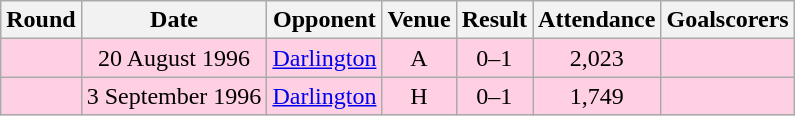<table class="wikitable sortable" style="text-align:center">
<tr>
<th>Round</th>
<th>Date</th>
<th>Opponent</th>
<th>Venue</th>
<th>Result</th>
<th>Attendance</th>
<th>Goalscorers</th>
</tr>
<tr style="background-color: #ffd0e3;">
<td></td>
<td>20 August 1996</td>
<td><a href='#'>Darlington</a></td>
<td>A</td>
<td>0–1</td>
<td>2,023</td>
<td></td>
</tr>
<tr style="background-color: #ffd0e3;">
<td></td>
<td>3 September 1996</td>
<td><a href='#'>Darlington</a></td>
<td>H</td>
<td>0–1</td>
<td>1,749</td>
<td></td>
</tr>
</table>
